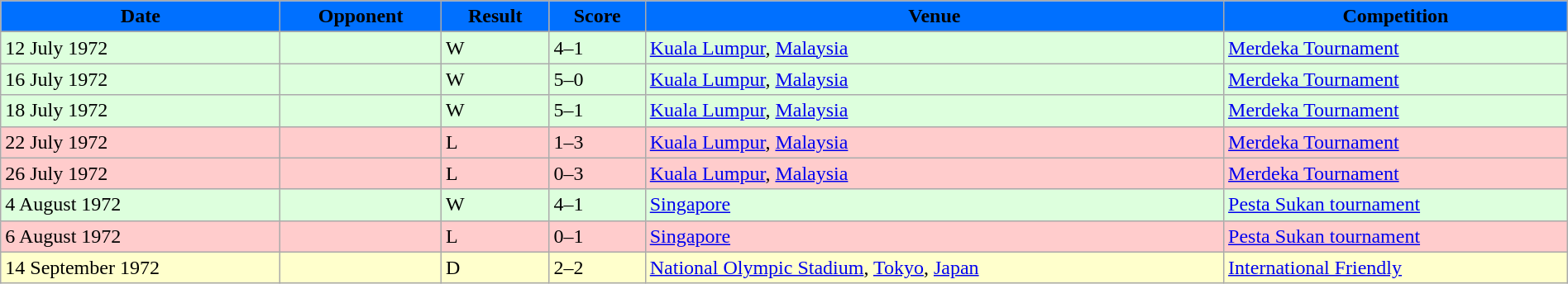<table width=100% class="wikitable">
<tr>
<th style="background:#0070FF;"><span>Date</span></th>
<th style="background:#0070FF;"><span>Opponent</span></th>
<th style="background:#0070FF;"><span>Result</span></th>
<th style="background:#0070FF;"><span>Score</span></th>
<th style="background:#0070FF;"><span>Venue</span></th>
<th style="background:#0070FF;"><span>Competition</span></th>
</tr>
<tr>
</tr>
<tr style="background:#dfd;">
<td>12 July 1972</td>
<td></td>
<td>W</td>
<td>4–1</td>
<td> <a href='#'>Kuala Lumpur</a>, <a href='#'>Malaysia</a></td>
<td><a href='#'>Merdeka Tournament</a></td>
</tr>
<tr style="background:#dfd;">
<td>16 July 1972</td>
<td></td>
<td>W</td>
<td>5–0</td>
<td> <a href='#'>Kuala Lumpur</a>, <a href='#'>Malaysia</a></td>
<td><a href='#'>Merdeka Tournament</a></td>
</tr>
<tr style="background:#dfd;">
<td>18 July 1972</td>
<td></td>
<td>W</td>
<td>5–1</td>
<td> <a href='#'>Kuala Lumpur</a>, <a href='#'>Malaysia</a></td>
<td><a href='#'>Merdeka Tournament</a></td>
</tr>
<tr style="background:#fcc;">
<td>22 July 1972</td>
<td></td>
<td>L</td>
<td>1–3</td>
<td> <a href='#'>Kuala Lumpur</a>, <a href='#'>Malaysia</a></td>
<td><a href='#'>Merdeka Tournament</a></td>
</tr>
<tr style="background:#fcc;">
<td>26 July 1972</td>
<td></td>
<td>L</td>
<td>0–3</td>
<td> <a href='#'>Kuala Lumpur</a>, <a href='#'>Malaysia</a></td>
<td><a href='#'>Merdeka Tournament</a></td>
</tr>
<tr style="background:#dfd;">
<td>4 August 1972</td>
<td></td>
<td>W</td>
<td>4–1</td>
<td> <a href='#'>Singapore</a></td>
<td><a href='#'>Pesta Sukan tournament</a></td>
</tr>
<tr style="background:#fcc;">
<td>6 August 1972</td>
<td></td>
<td>L</td>
<td>0–1</td>
<td> <a href='#'>Singapore</a></td>
<td><a href='#'>Pesta Sukan tournament</a></td>
</tr>
<tr style="background:#ffc;">
<td>14 September 1972</td>
<td></td>
<td>D</td>
<td>2–2</td>
<td> <a href='#'>National Olympic Stadium</a>, <a href='#'>Tokyo</a>, <a href='#'>Japan</a></td>
<td><a href='#'>International Friendly</a></td>
</tr>
</table>
